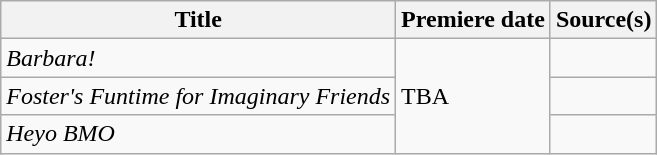<table class="wikitable sortable">
<tr>
<th>Title</th>
<th>Premiere date</th>
<th>Source(s)</th>
</tr>
<tr>
<td><em>Barbara!</em></td>
<td rowspan="3">TBA</td>
<td></td>
</tr>
<tr>
<td><em>Foster's Funtime for Imaginary Friends</em></td>
<td></td>
</tr>
<tr>
<td><em>Heyo BMO</em></td>
<td></td>
</tr>
</table>
